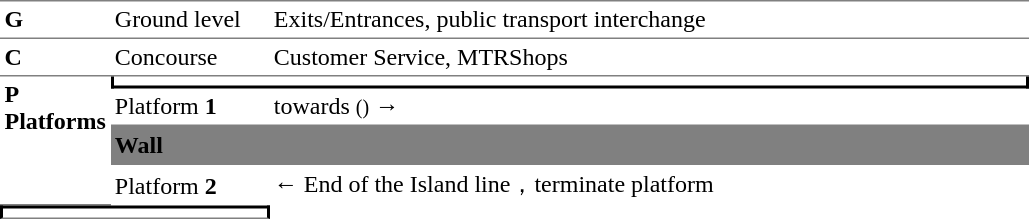<table border=0 cellspacing=0 cellpadding=3>
<tr>
<td style="border-bottom:solid 1px gray;border-top:solid 1px gray;width:50px;vertical-align:top;"><strong>G</strong></td>
<td style="border-top:solid 1px gray;border-bottom:solid 1px gray;width:100px;vertical-align:top;">Ground level</td>
<td style="border-top:solid 1px gray;border-bottom:solid 1px gray;width:500px;vertical-align:top;">Exits/Entrances, public transport interchange</td>
</tr>
<tr>
<td style="border-bottom:solid 1px gray;vertical-align:top;"><strong>C</strong></td>
<td style="border-bottom:solid 1px gray;vertical-align:top;">Concourse</td>
<td style="border-bottom:solid 1px gray;vertical-align:top;">Customer Service, MTRShops</td>
</tr>
<tr>
<td style="border-bottom:solid 1px gray;vertical-align:top;" rowspan=5><strong>P<br>Platforms</strong></td>
<td style="border-right:solid 2px black;border-left:solid 2px black;border-bottom:solid 2px black;text-align:center;" colspan=2></td>
</tr>
<tr>
<td style="border-bottom:solid 1px gray;">Platform <span><strong>1</strong></span></td>
<td style="border-bottom:solid 1px gray;">  towards  <small>()</small> →</td>
</tr>
<tr>
</tr>
<tr bgcolor="grey">
<td style="border-bottom:solid 1px gray;border-top:solid 1px gray;" colspan="2"><strong>Wall</strong></td>
</tr>
<tr>
<td>Platform <span><strong>2</strong></span></td>
<td>←  End of the Island line，terminate platform</td>
</tr>
<tr>
<td style="border-top:solid 2px black;border-right:solid 2px black;border-left:solid 2px black;border-bottom:solid 1px gray;text-align:center;" colspan=2></td>
</tr>
</table>
